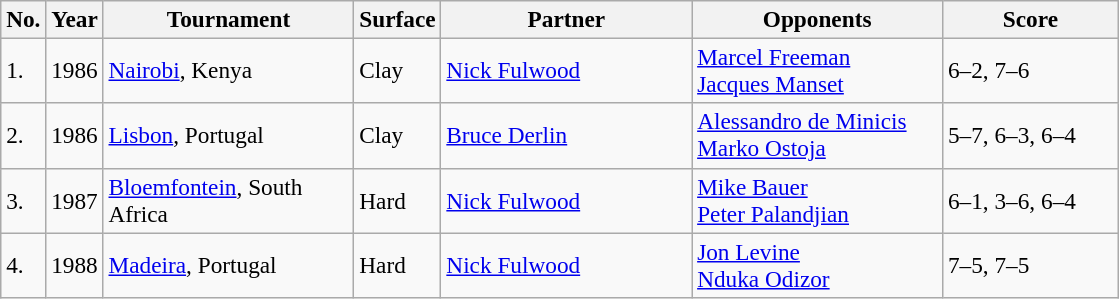<table class="sortable wikitable" style=font-size:97%>
<tr>
<th style="width:20px" class="unsortable">No.</th>
<th style="width:30px">Year</th>
<th style="width:160px">Tournament</th>
<th style="width:50px">Surface</th>
<th style="width:160px">Partner</th>
<th style="width:160px">Opponents</th>
<th style="width:110px" class="unsortable">Score</th>
</tr>
<tr>
<td>1.</td>
<td>1986</td>
<td><a href='#'>Nairobi</a>, Kenya</td>
<td>Clay</td>
<td> <a href='#'>Nick Fulwood</a></td>
<td> <a href='#'>Marcel Freeman</a><br> <a href='#'>Jacques Manset</a></td>
<td>6–2, 7–6</td>
</tr>
<tr>
<td>2.</td>
<td>1986</td>
<td><a href='#'>Lisbon</a>, Portugal</td>
<td>Clay</td>
<td> <a href='#'>Bruce Derlin</a></td>
<td> <a href='#'>Alessandro de Minicis</a><br> <a href='#'>Marko Ostoja</a></td>
<td>5–7, 6–3, 6–4</td>
</tr>
<tr>
<td>3.</td>
<td>1987</td>
<td><a href='#'>Bloemfontein</a>, South Africa</td>
<td>Hard</td>
<td> <a href='#'>Nick Fulwood</a></td>
<td> <a href='#'>Mike Bauer</a><br> <a href='#'>Peter Palandjian</a></td>
<td>6–1, 3–6, 6–4</td>
</tr>
<tr>
<td>4.</td>
<td>1988</td>
<td><a href='#'>Madeira</a>, Portugal</td>
<td>Hard</td>
<td> <a href='#'>Nick Fulwood</a></td>
<td> <a href='#'>Jon Levine</a><br> <a href='#'>Nduka Odizor</a></td>
<td>7–5, 7–5</td>
</tr>
</table>
